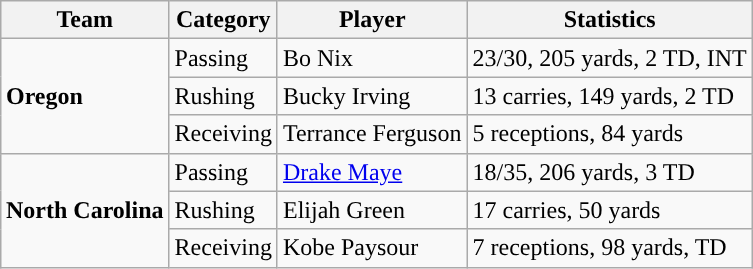<table class="wikitable" style="float: right;">
<tr>
<th>Team</th>
<th>Category</th>
<th>Player</th>
<th>Statistics</th>
</tr>
<tr>
<td rowspan=3><strong>Oregon</strong></td>
<td>Passing</td>
<td>Bo Nix</td>
<td>23/30, 205 yards, 2 TD, INT</td>
</tr>
<tr>
<td>Rushing</td>
<td>Bucky Irving</td>
<td>13 carries, 149 yards, 2 TD</td>
</tr>
<tr>
<td>Receiving</td>
<td>Terrance Ferguson</td>
<td>5 receptions, 84 yards</td>
</tr>
<tr>
<td rowspan=3><strong>North Carolina</strong></td>
<td>Passing</td>
<td><a href='#'>Drake Maye</a></td>
<td>18/35, 206 yards, 3 TD</td>
</tr>
<tr>
<td>Rushing</td>
<td>Elijah Green</td>
<td>17 carries, 50 yards</td>
</tr>
<tr>
<td>Receiving</td>
<td>Kobe Paysour</td>
<td>7 receptions, 98 yards, TD</td>
</tr>
</table>
